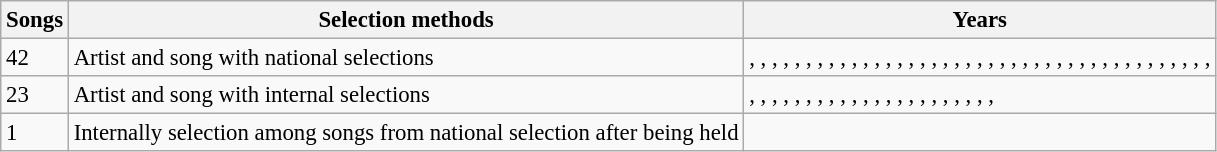<table class="wikitable" style="font-size:95%">
<tr>
<th>Songs</th>
<th>Selection methods</th>
<th>Years</th>
</tr>
<tr>
<td>42</td>
<td>Artist and song with national selections</td>
<td>, , , , , , , , , , , , , , , , , , , , , , , , , , , , , , , , , , , , , , , , , </td>
</tr>
<tr>
<td>23</td>
<td>Artist and song with internal selections</td>
<td>, , , , , , , , , , , , , , , , , <s></s>, , , , , </td>
</tr>
<tr>
<td>1</td>
<td>Internally selection among songs from national selection after being held</td>
<td></td>
</tr>
</table>
